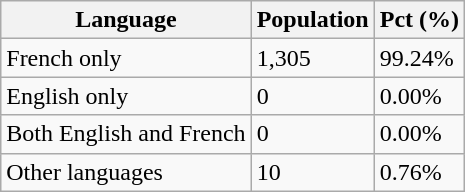<table class="wikitable">
<tr>
<th>Language</th>
<th>Population</th>
<th>Pct (%)</th>
</tr>
<tr>
<td>French only</td>
<td>1,305</td>
<td>99.24%</td>
</tr>
<tr>
<td>English only</td>
<td>0</td>
<td>0.00%</td>
</tr>
<tr>
<td>Both English and French</td>
<td>0</td>
<td>0.00%</td>
</tr>
<tr>
<td>Other languages</td>
<td>10</td>
<td>0.76%</td>
</tr>
</table>
